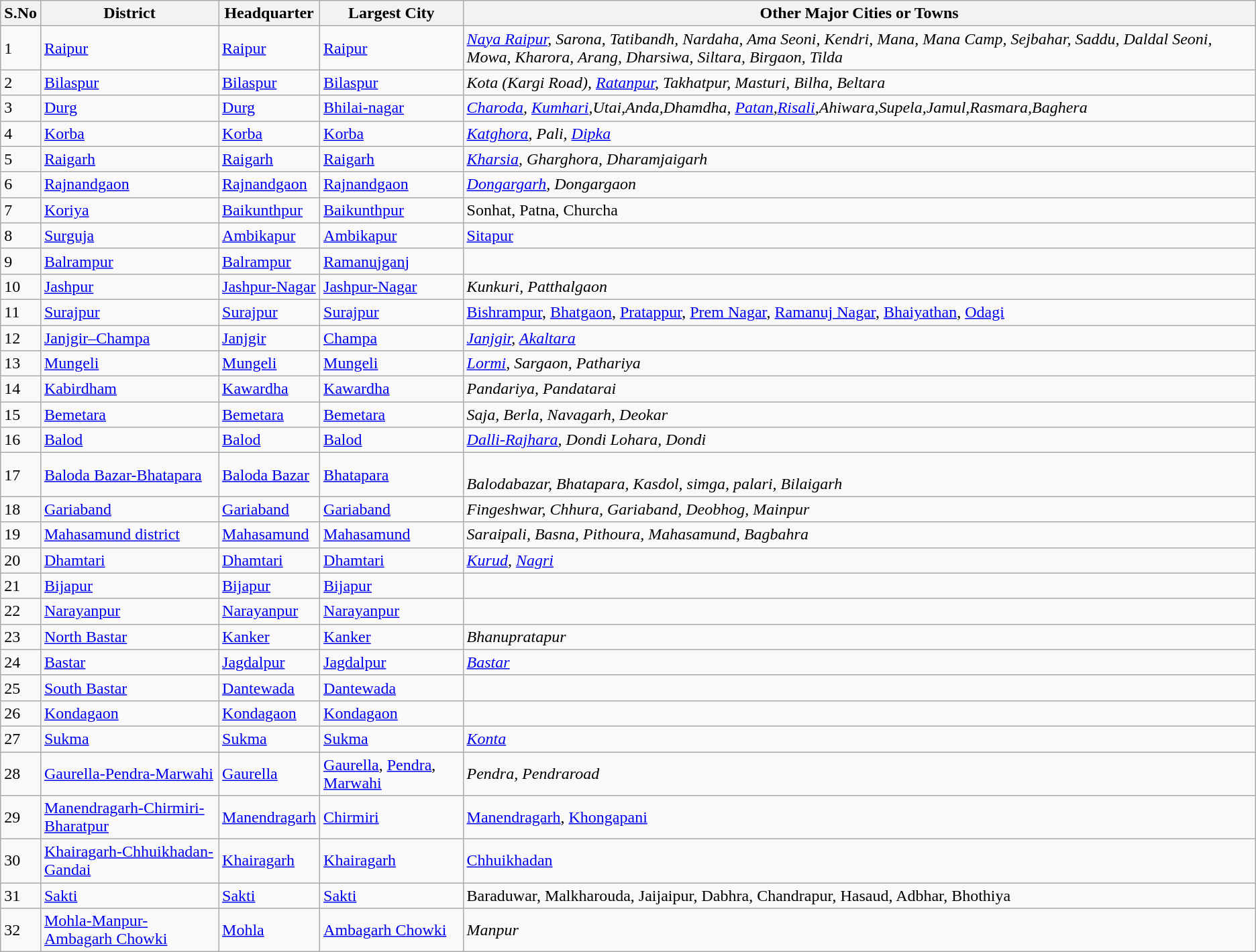<table class="wikitable" style="text-align: left;">
<tr>
<th>S.No</th>
<th>District</th>
<th>Headquarter</th>
<th>Largest City</th>
<th>Other Major Cities or Towns</th>
</tr>
<tr>
<td>1</td>
<td><a href='#'>Raipur</a></td>
<td><a href='#'>Raipur</a></td>
<td><a href='#'>Raipur</a></td>
<td><em><a href='#'>Naya Raipur</a>, Sarona, Tatibandh, Nardaha, Ama Seoni, Kendri, Mana, Mana Camp, Sejbahar, Saddu, Daldal Seoni, Mowa, Kharora, Arang, Dharsiwa, Siltara, Birgaon, Tilda</em></td>
</tr>
<tr>
<td>2</td>
<td><a href='#'>Bilaspur</a></td>
<td><a href='#'>Bilaspur</a></td>
<td><a href='#'>Bilaspur</a></td>
<td><em>Kota (Kargi Road), <a href='#'>Ratanpur</a>, Takhatpur, Masturi, Bilha, Beltara</em></td>
</tr>
<tr>
<td>3</td>
<td><a href='#'>Durg</a></td>
<td><a href='#'>Durg</a></td>
<td><a href='#'>Bhilai-nagar</a></td>
<td><em><a href='#'>Charoda</a>, <a href='#'>Kumhari</a>,Utai,Anda,Dhamdha, <a href='#'>Patan</a>,<a href='#'>Risali</a>,Ahiwara,Supela,Jamul,Rasmara,Baghera</em></td>
</tr>
<tr>
<td>4</td>
<td><a href='#'>Korba</a></td>
<td><a href='#'>Korba</a></td>
<td><a href='#'>Korba</a></td>
<td><em><a href='#'>Katghora</a>, Pali, <a href='#'>Dipka</a></em></td>
</tr>
<tr>
<td>5</td>
<td><a href='#'>Raigarh</a></td>
<td><a href='#'>Raigarh</a></td>
<td><a href='#'>Raigarh</a></td>
<td><em><a href='#'>Kharsia</a>, Gharghora, Dharamjaigarh</em></td>
</tr>
<tr>
<td>6</td>
<td><a href='#'>Rajnandgaon</a></td>
<td><a href='#'>Rajnandgaon</a></td>
<td><a href='#'>Rajnandgaon</a></td>
<td><em> <a href='#'>Dongargarh</a>, Dongargaon</em></td>
</tr>
<tr>
<td>7</td>
<td><a href='#'>Koriya</a></td>
<td><a href='#'>Baikunthpur</a></td>
<td><a href='#'>Baikunthpur</a></td>
<td>Sonhat, Patna, Churcha</td>
</tr>
<tr>
<td>8</td>
<td><a href='#'>Surguja</a></td>
<td><a href='#'>Ambikapur</a></td>
<td><a href='#'>Ambikapur</a></td>
<td><a href='#'>Sitapur</a></td>
</tr>
<tr>
<td>9</td>
<td><a href='#'>Balrampur</a></td>
<td><a href='#'>Balrampur</a></td>
<td><a href='#'>Ramanujganj</a></td>
<td></td>
</tr>
<tr>
<td>10</td>
<td><a href='#'>Jashpur</a></td>
<td><a href='#'> Jashpur-Nagar</a></td>
<td><a href='#'> Jashpur-Nagar</a></td>
<td><em>Kunkuri, Patthalgaon</em></td>
</tr>
<tr>
<td>11</td>
<td><a href='#'>Surajpur</a></td>
<td><a href='#'>Surajpur</a></td>
<td><a href='#'>Surajpur</a></td>
<td><a href='#'>Bishrampur</a>, <a href='#'>Bhatgaon</a>, <a href='#'>Pratappur</a>, <a href='#'>Prem Nagar</a>, <a href='#'>Ramanuj Nagar</a>, <a href='#'>Bhaiyathan</a>, <a href='#'>Odagi</a></td>
</tr>
<tr>
<td>12</td>
<td><a href='#'>Janjgir–Champa</a></td>
<td><a href='#'>Janjgir</a></td>
<td><a href='#'>Champa</a></td>
<td><em> <a href='#'>Janjgir</a>, <a href='#'>Akaltara</a></em></td>
</tr>
<tr>
<td>13</td>
<td><a href='#'>Mungeli</a></td>
<td><a href='#'>Mungeli</a></td>
<td><a href='#'>Mungeli</a></td>
<td><em><a href='#'>Lormi</a>, Sargaon, Pathariya</em></td>
</tr>
<tr>
<td>14</td>
<td><a href='#'>Kabirdham</a></td>
<td><a href='#'>Kawardha</a></td>
<td><a href='#'>Kawardha</a></td>
<td><em> Pandariya, Pandatarai</em></td>
</tr>
<tr>
<td>15</td>
<td><a href='#'>Bemetara</a></td>
<td><a href='#'>Bemetara</a></td>
<td><a href='#'>Bemetara</a></td>
<td><em>Saja, Berla, Navagarh, Deokar</em></td>
</tr>
<tr>
<td>16</td>
<td><a href='#'>Balod</a></td>
<td><a href='#'>Balod</a></td>
<td><a href='#'>Balod</a></td>
<td><em><a href='#'>Dalli-Rajhara</a>, Dondi Lohara, Dondi</em></td>
</tr>
<tr>
<td>17</td>
<td><a href='#'>Baloda Bazar-Bhatapara</a></td>
<td><a href='#'>Baloda Bazar</a></td>
<td><a href='#'>Bhatapara</a></td>
<td><br><em>Balodabazar, Bhatapara, Kasdol, simga, palari, Bilaigarh</em></td>
</tr>
<tr>
<td>18</td>
<td><a href='#'>Gariaband</a></td>
<td><a href='#'>Gariaband</a></td>
<td><a href='#'>Gariaband</a></td>
<td><em>Fingeshwar, Chhura, Gariaband, Deobhog, Mainpur</em></td>
</tr>
<tr>
<td>19</td>
<td><a href='#'>Mahasamund district</a></td>
<td><a href='#'>Mahasamund</a></td>
<td><a href='#'>Mahasamund</a></td>
<td><em>Saraipali, Basna, Pithoura, Mahasamund, Bagbahra</em></td>
</tr>
<tr>
<td>20</td>
<td><a href='#'>Dhamtari</a></td>
<td><a href='#'>Dhamtari</a></td>
<td><a href='#'>Dhamtari</a></td>
<td><em><a href='#'>Kurud</a>, <a href='#'>Nagri</a></em></td>
</tr>
<tr>
<td>21</td>
<td><a href='#'>Bijapur</a></td>
<td><a href='#'>Bijapur</a></td>
<td><a href='#'>Bijapur</a></td>
<td></td>
</tr>
<tr>
<td>22</td>
<td><a href='#'>Narayanpur</a></td>
<td><a href='#'>Narayanpur</a></td>
<td><a href='#'>Narayanpur</a></td>
<td></td>
</tr>
<tr>
<td>23</td>
<td><a href='#'>North Bastar</a></td>
<td><a href='#'>Kanker</a></td>
<td><a href='#'>Kanker</a></td>
<td><em> Bhanupratapur</em></td>
</tr>
<tr>
<td>24</td>
<td><a href='#'>Bastar</a></td>
<td><a href='#'>Jagdalpur</a></td>
<td><a href='#'>Jagdalpur</a></td>
<td><em><a href='#'>Bastar</a></em></td>
</tr>
<tr>
<td>25</td>
<td><a href='#'>South Bastar</a></td>
<td><a href='#'>Dantewada</a></td>
<td><a href='#'>Dantewada</a></td>
<td></td>
</tr>
<tr>
<td>26</td>
<td><a href='#'>Kondagaon</a></td>
<td><a href='#'>Kondagaon</a></td>
<td><a href='#'>Kondagaon</a></td>
<td></td>
</tr>
<tr>
<td>27</td>
<td><a href='#'>Sukma</a></td>
<td><a href='#'>Sukma</a></td>
<td><a href='#'>Sukma</a></td>
<td><em><a href='#'>Konta</a></em></td>
</tr>
<tr>
<td>28</td>
<td><a href='#'>Gaurella-Pendra-Marwahi</a></td>
<td><a href='#'>Gaurella</a></td>
<td><a href='#'>Gaurella</a>, <a href='#'>Pendra</a>, <a href='#'>Marwahi</a></td>
<td><em>Pendra, Pendraroad</em></td>
</tr>
<tr>
<td>29</td>
<td><a href='#'>Manendragarh-Chirmiri-Bharatpur</a></td>
<td><a href='#'>Manendragarh</a></td>
<td><a href='#'>Chirmiri</a></td>
<td><a href='#'>Manendragarh</a>, <a href='#'>Khongapani</a></td>
</tr>
<tr>
<td>30</td>
<td><a href='#'>Khairagarh-Chhuikhadan-Gandai</a></td>
<td><a href='#'>Khairagarh</a></td>
<td><a href='#'>Khairagarh</a></td>
<td><a href='#'>Chhuikhadan</a></td>
</tr>
<tr>
<td>31</td>
<td><a href='#'>Sakti</a></td>
<td><a href='#'>Sakti</a></td>
<td><a href='#'>Sakti</a></td>
<td>Baraduwar, Malkharouda, Jaijaipur, Dabhra, Chandrapur, Hasaud, Adbhar, Bhothiya</td>
</tr>
<tr>
<td>32</td>
<td><a href='#'>Mohla-Manpur-Ambagarh Chowki</a></td>
<td><a href='#'>Mohla</a></td>
<td><a href='#'>Ambagarh Chowki</a></td>
<td><em>Manpur</em></td>
</tr>
</table>
